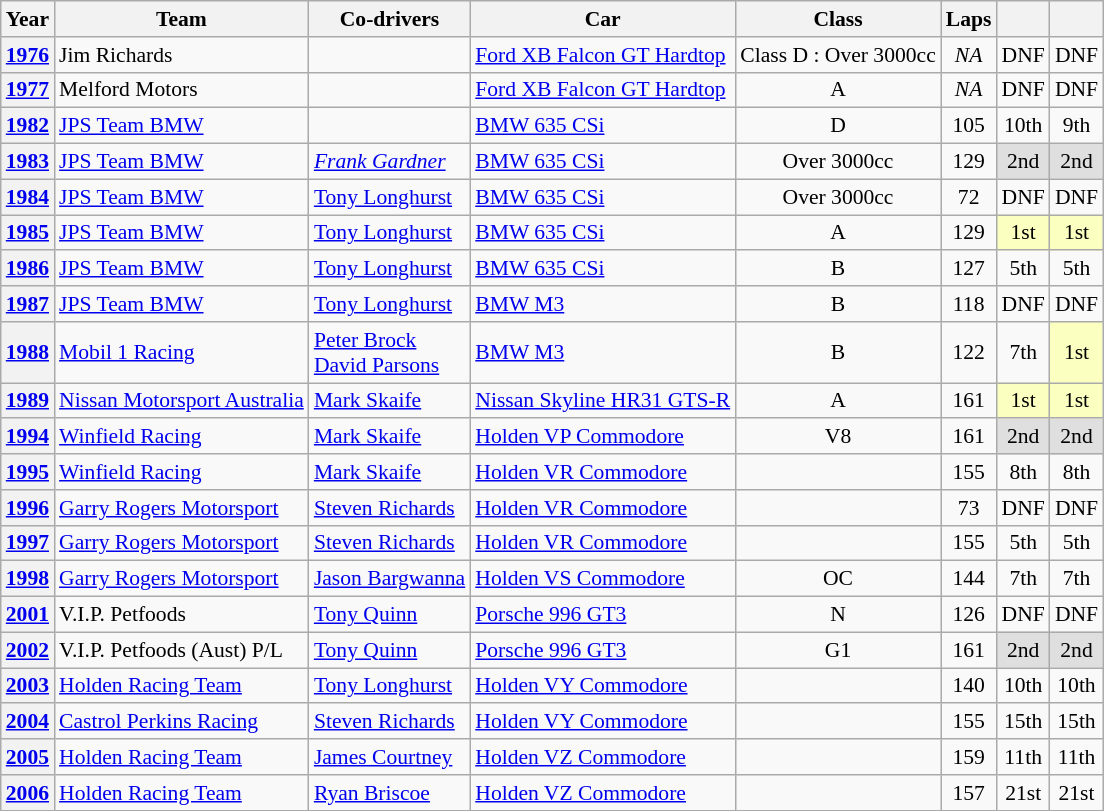<table class="wikitable" style="text-align:center; font-size:90%">
<tr>
<th>Year</th>
<th>Team</th>
<th>Co-drivers</th>
<th>Car</th>
<th>Class</th>
<th>Laps</th>
<th></th>
<th></th>
</tr>
<tr>
<th><a href='#'>1976</a></th>
<td align="left"> Jim Richards</td>
<td align="left"></td>
<td align="left"><a href='#'>Ford XB Falcon GT Hardtop</a></td>
<td>Class D : Over 3000cc</td>
<td><em>NA</em></td>
<td>DNF</td>
<td>DNF</td>
</tr>
<tr>
<th><a href='#'>1977</a></th>
<td align="left"> Melford Motors</td>
<td align="left"></td>
<td align="left"><a href='#'>Ford XB Falcon GT Hardtop</a></td>
<td>A</td>
<td><em>NA</em></td>
<td>DNF</td>
<td>DNF</td>
</tr>
<tr>
<th><a href='#'>1982</a></th>
<td align="left"> <a href='#'>JPS Team BMW</a></td>
<td align="left"></td>
<td align="left"><a href='#'>BMW 635 CSi</a></td>
<td>D</td>
<td>105</td>
<td>10th</td>
<td>9th</td>
</tr>
<tr>
<th><a href='#'>1983</a></th>
<td align="left"> <a href='#'>JPS Team BMW</a></td>
<td align="left"> <em><a href='#'>Frank Gardner</a></em></td>
<td align="left"><a href='#'>BMW 635 CSi</a></td>
<td>Over 3000cc</td>
<td>129</td>
<td style="background:#dfdfdf;">2nd</td>
<td style="background:#dfdfdf;">2nd</td>
</tr>
<tr>
<th><a href='#'>1984</a></th>
<td align="left"> <a href='#'>JPS Team BMW</a></td>
<td align="left"> <a href='#'>Tony Longhurst</a></td>
<td align="left"><a href='#'>BMW 635 CSi</a></td>
<td>Over 3000cc</td>
<td>72</td>
<td>DNF</td>
<td>DNF</td>
</tr>
<tr>
<th><a href='#'>1985</a></th>
<td align="left"> <a href='#'>JPS Team BMW</a></td>
<td align="left"> <a href='#'>Tony Longhurst</a></td>
<td align="left"><a href='#'>BMW 635 CSi</a></td>
<td>A</td>
<td>129</td>
<td style="background:#fbffbf;">1st</td>
<td style="background:#fbffbf;">1st</td>
</tr>
<tr>
<th><a href='#'>1986</a></th>
<td align="left"> <a href='#'>JPS Team BMW</a></td>
<td align="left"> <a href='#'>Tony Longhurst</a></td>
<td align="left"><a href='#'>BMW 635 CSi</a></td>
<td>B</td>
<td>127</td>
<td>5th</td>
<td>5th</td>
</tr>
<tr>
<th><a href='#'>1987</a></th>
<td align="left"> <a href='#'>JPS Team BMW</a></td>
<td align="left"> <a href='#'>Tony Longhurst</a></td>
<td align="left"><a href='#'>BMW M3</a></td>
<td>B</td>
<td>118</td>
<td>DNF</td>
<td>DNF</td>
</tr>
<tr>
<th><a href='#'>1988</a></th>
<td align="left"> <a href='#'>Mobil 1 Racing</a></td>
<td align="left"> <a href='#'>Peter Brock</a><br> <a href='#'>David Parsons</a></td>
<td align="left"><a href='#'>BMW M3</a></td>
<td>B</td>
<td>122</td>
<td>7th</td>
<td style="background:#fbffbf;">1st</td>
</tr>
<tr>
<th><a href='#'>1989</a></th>
<td align="left"> <a href='#'>Nissan Motorsport Australia</a></td>
<td align="left"> <a href='#'>Mark Skaife</a></td>
<td align="left"><a href='#'>Nissan Skyline HR31 GTS-R</a></td>
<td>A</td>
<td>161</td>
<td style="background:#fbffbf;">1st</td>
<td style="background:#fbffbf;">1st</td>
</tr>
<tr>
<th><a href='#'>1994</a></th>
<td align="left"> <a href='#'>Winfield Racing</a></td>
<td align="left"> <a href='#'>Mark Skaife</a></td>
<td align="left"><a href='#'>Holden VP Commodore</a></td>
<td>V8</td>
<td>161</td>
<td style="background:#dfdfdf;">2nd</td>
<td style="background:#dfdfdf;">2nd</td>
</tr>
<tr>
<th><a href='#'>1995</a></th>
<td align="left"> <a href='#'>Winfield Racing</a></td>
<td align="left"> <a href='#'>Mark Skaife</a></td>
<td align="left"><a href='#'>Holden VR Commodore</a></td>
<td></td>
<td>155</td>
<td>8th</td>
<td>8th</td>
</tr>
<tr>
<th><a href='#'>1996</a></th>
<td align="left"> <a href='#'>Garry Rogers Motorsport</a></td>
<td align="left"> <a href='#'>Steven Richards</a></td>
<td align="left"><a href='#'>Holden VR Commodore</a></td>
<td></td>
<td>73</td>
<td>DNF</td>
<td>DNF</td>
</tr>
<tr>
<th><a href='#'>1997</a></th>
<td align="left"> <a href='#'>Garry Rogers Motorsport</a></td>
<td align="left"> <a href='#'>Steven Richards</a></td>
<td align="left"><a href='#'>Holden VR Commodore</a></td>
<td></td>
<td>155</td>
<td>5th</td>
<td>5th</td>
</tr>
<tr>
<th><a href='#'>1998</a></th>
<td align="left"> <a href='#'>Garry Rogers Motorsport</a></td>
<td align="left"> <a href='#'>Jason Bargwanna</a></td>
<td align="left"><a href='#'>Holden VS Commodore</a></td>
<td>OC</td>
<td>144</td>
<td>7th</td>
<td>7th</td>
</tr>
<tr>
<th><a href='#'>2001</a></th>
<td align="left"> V.I.P. Petfoods</td>
<td align="left"> <a href='#'>Tony Quinn</a></td>
<td align="left"><a href='#'>Porsche 996 GT3</a></td>
<td>N</td>
<td>126</td>
<td>DNF</td>
<td>DNF</td>
</tr>
<tr>
<th><a href='#'>2002</a></th>
<td align="left"> V.I.P. Petfoods (Aust) P/L</td>
<td align="left"> <a href='#'>Tony Quinn</a></td>
<td align="left"><a href='#'>Porsche 996 GT3</a></td>
<td>G1</td>
<td>161</td>
<td style="background:#dfdfdf;">2nd</td>
<td style="background:#dfdfdf;">2nd</td>
</tr>
<tr>
<th><a href='#'>2003</a></th>
<td align="left"> <a href='#'>Holden Racing Team</a></td>
<td align="left"> <a href='#'>Tony Longhurst</a></td>
<td align="left"><a href='#'>Holden VY Commodore</a></td>
<td></td>
<td>140</td>
<td>10th</td>
<td>10th</td>
</tr>
<tr>
<th><a href='#'>2004</a></th>
<td align="left"> <a href='#'>Castrol Perkins Racing</a></td>
<td align="left"> <a href='#'>Steven Richards</a></td>
<td align="left"><a href='#'>Holden VY Commodore</a></td>
<td></td>
<td>155</td>
<td>15th</td>
<td>15th</td>
</tr>
<tr>
<th><a href='#'>2005</a></th>
<td align="left"> <a href='#'>Holden Racing Team</a></td>
<td align="left"> <a href='#'>James Courtney</a></td>
<td align="left"><a href='#'>Holden VZ Commodore</a></td>
<td></td>
<td>159</td>
<td>11th</td>
<td>11th</td>
</tr>
<tr>
<th><a href='#'>2006</a></th>
<td align="left"> <a href='#'>Holden Racing Team</a></td>
<td align="left"> <a href='#'>Ryan Briscoe</a></td>
<td align="left"><a href='#'>Holden VZ Commodore</a></td>
<td></td>
<td>157</td>
<td>21st</td>
<td>21st</td>
</tr>
</table>
